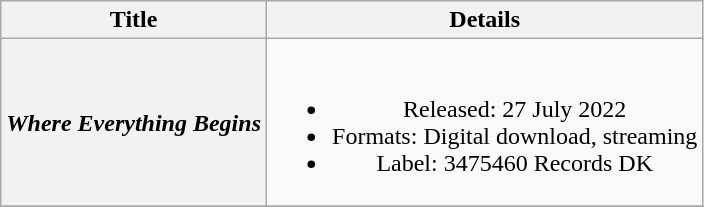<table class="wikitable plainrowheaders" style="text-align:center;" border="1">
<tr>
<th scope="col">Title</th>
<th scope="col">Details</th>
</tr>
<tr>
<th scope="row"><em>Where Everything Begins</em></th>
<td><br><ul><li>Released: 27 July 2022</li><li>Formats: Digital download, streaming</li><li>Label: 3475460 Records DK</li></ul></td>
</tr>
<tr>
</tr>
</table>
